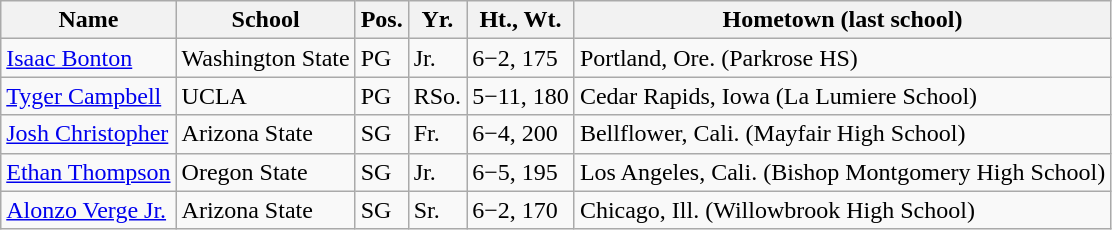<table class="wikitable">
<tr>
<th>Name</th>
<th>School</th>
<th>Pos.</th>
<th>Yr.</th>
<th>Ht., Wt.</th>
<th>Hometown (last school)</th>
</tr>
<tr>
<td><a href='#'>Isaac Bonton</a></td>
<td>Washington State</td>
<td>PG</td>
<td>Jr.</td>
<td>6−2, 175</td>
<td>Portland, Ore. (Parkrose HS)</td>
</tr>
<tr>
<td><a href='#'>Tyger Campbell</a></td>
<td>UCLA</td>
<td>PG</td>
<td>RSo.</td>
<td>5−11, 180</td>
<td>Cedar Rapids, Iowa (La Lumiere School)</td>
</tr>
<tr>
<td><a href='#'>Josh Christopher</a></td>
<td>Arizona State</td>
<td>SG</td>
<td>Fr.</td>
<td>6−4, 200</td>
<td>Bellflower, Cali. (Mayfair High School)</td>
</tr>
<tr>
<td><a href='#'>Ethan Thompson</a></td>
<td>Oregon State</td>
<td>SG</td>
<td>Jr.</td>
<td>6−5, 195</td>
<td>Los Angeles, Cali. (Bishop Montgomery High School)</td>
</tr>
<tr>
<td><a href='#'>Alonzo Verge Jr.</a></td>
<td>Arizona State</td>
<td>SG</td>
<td>Sr.</td>
<td>6−2, 170</td>
<td>Chicago, Ill. (Willowbrook High School)</td>
</tr>
</table>
